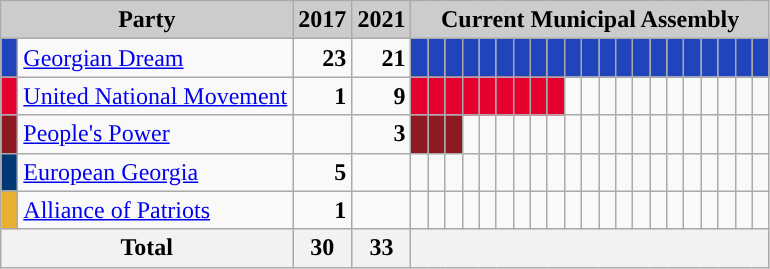<table class="wikitable">
<tr>
<th style="background:#ccc" colspan="2">Party</th>
<th style="background:#ccc">2017</th>
<th style="background:#ccc">2021</th>
<th colspan="42" style="background:#ccc">Current Municipal Assembly</th>
</tr>
<tr>
<td style="background-color: #2044bc"> </td>
<td><a href='#'>Georgian Dream</a></td>
<td style="text-align: right"><strong>23</strong></td>
<td style="text-align: right"><strong>21</strong></td>
<td style="background-color: #2044bc"> </td>
<td style="background-color: #2044bc"> </td>
<td style="background-color: #2044bc"> </td>
<td style="background-color: #2044bc"> </td>
<td style="background-color: #2044bc"> </td>
<td style="background-color: #2044bc"> </td>
<td style="background-color: #2044bc"> </td>
<td style="background-color: #2044bc"> </td>
<td style="background-color: #2044bc"> </td>
<td style="background-color: #2044bc"> </td>
<td style="background-color: #2044bc"> </td>
<td style="background-color: #2044bc"> </td>
<td style="background-color: #2044bc"> </td>
<td style="background-color: #2044bc"> </td>
<td style="background-color: #2044bc"> </td>
<td style="background-color: #2044bc"> </td>
<td style="background-color: #2044bc"> </td>
<td style="background-color: #2044bc"> </td>
<td style="background-color: #2044bc"> </td>
<td style="background-color: #2044bc"> </td>
<td style="background-color: #2044bc"> </td>
</tr>
<tr>
<td style="background-color: #e4012e"> </td>
<td><a href='#'>United National Movement</a></td>
<td style="text-align: right"><strong>1</strong></td>
<td style="text-align: right"><strong>9</strong></td>
<td style="background-color: #e4012e"> </td>
<td style="background-color: #e4012e"> </td>
<td style="background-color: #e4012e"> </td>
<td style="background-color: #e4012e"> </td>
<td style="background-color: #e4012e"> </td>
<td style="background-color: #e4012e"> </td>
<td style="background-color: #e4012e"> </td>
<td style="background-color: #e4012e"> </td>
<td style="background-color: #e4012e"> </td>
<td></td>
<td></td>
<td></td>
<td></td>
<td></td>
<td></td>
<td></td>
<td></td>
<td></td>
<td></td>
<td></td>
<td></td>
</tr>
<tr>
<td style="background-color: #8e1922"> </td>
<td><a href='#'>People's Power</a></td>
<td style="text-align: right"></td>
<td style="text-align: right"><strong>3</strong></td>
<td style="background-color: #8e1922"> </td>
<td style="background-color: #8e1922"> </td>
<td style="background-color: #8e1922"> </td>
<td></td>
<td></td>
<td></td>
<td></td>
<td></td>
<td></td>
<td></td>
<td></td>
<td></td>
<td></td>
<td></td>
<td></td>
<td></td>
<td></td>
<td></td>
<td></td>
<td></td>
<td></td>
</tr>
<tr>
<td style="background-color: #003876"> </td>
<td><a href='#'>European Georgia</a></td>
<td style="text-align: right"><strong>5</strong></td>
<td></td>
<td></td>
<td></td>
<td></td>
<td></td>
<td></td>
<td></td>
<td></td>
<td></td>
<td></td>
<td></td>
<td></td>
<td></td>
<td></td>
<td></td>
<td></td>
<td></td>
<td></td>
<td></td>
<td></td>
<td></td>
<td></td>
</tr>
<tr>
<td style="background-color: #e7b031"> </td>
<td><a href='#'>Alliance of Patriots</a></td>
<td style="text-align: right"><strong>1</strong></td>
<td></td>
<td></td>
<td></td>
<td></td>
<td></td>
<td></td>
<td></td>
<td></td>
<td></td>
<td></td>
<td></td>
<td></td>
<td></td>
<td></td>
<td></td>
<td></td>
<td></td>
<td></td>
<td></td>
<td></td>
<td></td>
<td></td>
</tr>
<tr>
<th colspan=2>Total</th>
<th align=right>30</th>
<th align=right>33</th>
<th colspan="42"> </th>
</tr>
</table>
